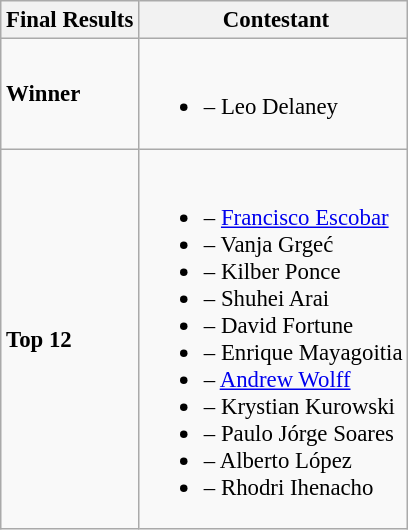<table class="wikitable sortable" style="font-size:95%;">
<tr>
<th>Final Results</th>
<th> Contestant</th>
</tr>
<tr>
<td><strong>Winner</strong></td>
<td><br><ul><li><strong></strong> – Leo Delaney</li></ul></td>
</tr>
<tr>
<td><strong>Top 12</strong></td>
<td><br><ul><li><strong></strong> – <a href='#'>Francisco Escobar</a></li><li><strong></strong> – Vanja Grgeć</li><li><strong></strong> – Kilber Ponce</li><li><strong></strong> – Shuhei Arai</li><li><strong></strong> – David Fortune</li><li><strong></strong> – Enrique Mayagoitia</li><li><strong></strong> – <a href='#'>Andrew Wolff</a></li><li><strong></strong> – Krystian Kurowski</li><li><strong></strong> – Paulo Jórge Soares</li><li><strong></strong> – Alberto López</li><li><strong></strong> – Rhodri Ihenacho</li></ul></td>
</tr>
</table>
